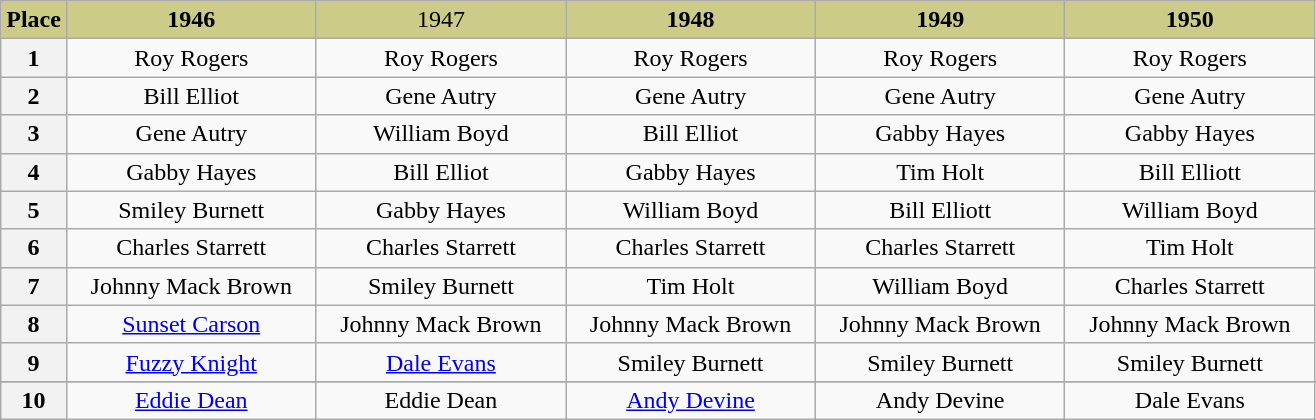<table class="wikitable" style="text-align:center">
<tr>
<th scope="col" style="background:#CC8" width="5%">Place</th>
<th scope="col" style="background:#CC8" width="19%">1946</th>
<td ! scope="col" style="background:#CC8" width="19%">1947</td>
<th scope="col" style="background:#CC8" width="19%">1948</th>
<th scope="col" style="background:#CC8" width="19%">1949</th>
<th scope="col" style="background:#CC8" width="19%">1950</th>
</tr>
<tr>
<th>1</th>
<td>Roy Rogers</td>
<td>Roy Rogers</td>
<td>Roy Rogers</td>
<td>Roy Rogers</td>
<td>Roy Rogers</td>
</tr>
<tr>
<th>2</th>
<td>Bill Elliot</td>
<td>Gene Autry</td>
<td>Gene Autry</td>
<td>Gene Autry</td>
<td>Gene Autry</td>
</tr>
<tr>
<th>3</th>
<td>Gene Autry</td>
<td>William Boyd</td>
<td>Bill Elliot</td>
<td>Gabby Hayes</td>
<td>Gabby Hayes</td>
</tr>
<tr>
<th>4</th>
<td>Gabby Hayes</td>
<td>Bill Elliot</td>
<td>Gabby Hayes</td>
<td>Tim Holt</td>
<td>Bill Elliott</td>
</tr>
<tr>
<th>5</th>
<td>Smiley Burnett</td>
<td>Gabby Hayes</td>
<td>William Boyd</td>
<td>Bill Elliott</td>
<td>William Boyd</td>
</tr>
<tr>
<th>6</th>
<td>Charles Starrett</td>
<td>Charles Starrett</td>
<td>Charles Starrett</td>
<td>Charles Starrett</td>
<td>Tim Holt</td>
</tr>
<tr>
<th>7</th>
<td>Johnny Mack Brown</td>
<td>Smiley Burnett</td>
<td>Tim Holt</td>
<td>William Boyd</td>
<td>Charles Starrett</td>
</tr>
<tr>
<th>8</th>
<td><a href='#'>Sunset Carson</a></td>
<td>Johnny Mack Brown</td>
<td>Johnny Mack Brown</td>
<td>Johnny Mack Brown</td>
<td>Johnny Mack Brown</td>
</tr>
<tr>
<th>9</th>
<td><a href='#'>Fuzzy Knight</a></td>
<td><a href='#'>Dale Evans</a></td>
<td>Smiley Burnett</td>
<td>Smiley Burnett</td>
<td>Smiley Burnett</td>
</tr>
<tr>
</tr>
<tr>
<th>10</th>
<td><a href='#'>Eddie Dean</a></td>
<td>Eddie Dean</td>
<td><a href='#'>Andy Devine</a></td>
<td>Andy Devine</td>
<td>Dale Evans</td>
</tr>
</table>
